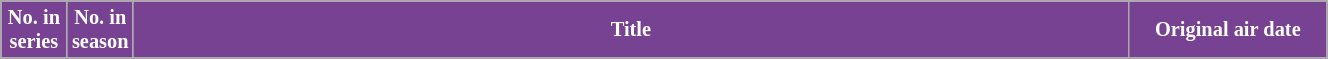<table class="wikitable" style="font-size:85%">
<tr>
<th scope="col"  style="background:#774292; color:#fff; width:5%;">No. in<br>series</th>
<th scope="col"  style="background:#774292; color:#fff; width:5%;">No. in<br>season</th>
<th scope="col" style="background:#774292; color:#fff;">Title</th>
<th scope="col"  style="background:#774292; color:#fff; width:15%;">Original air date</th>
</tr>
<tr>
</tr>
</table>
